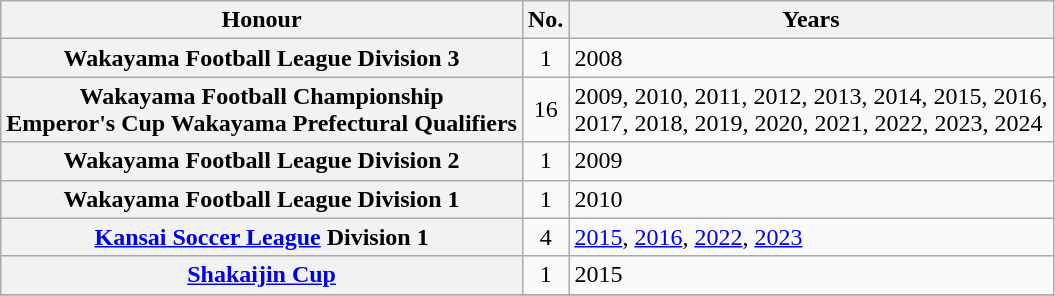<table class="wikitable plainrowheaders">
<tr>
<th scope=col>Honour</th>
<th scope=col>No.</th>
<th scope=col>Years</th>
</tr>
<tr>
<th scope=row>Wakayama Football League Division 3</th>
<td align="center">1</td>
<td>2008</td>
</tr>
<tr>
<th scope=row>Wakayama Football Championship <br> Emperor's Cup Wakayama Prefectural Qualifiers</th>
<td align="center">16</td>
<td>2009, 2010, 2011, 2012, 2013, 2014, 2015, 2016, <br> 2017, 2018, 2019, 2020, 2021, 2022, 2023, 2024</td>
</tr>
<tr>
<th scope=row>Wakayama Football League Division 2</th>
<td align="center">1</td>
<td>2009</td>
</tr>
<tr>
<th scope=row>Wakayama Football League Division 1</th>
<td align="center">1</td>
<td>2010</td>
</tr>
<tr>
<th scope=row><a href='#'>Kansai Soccer League</a> Division 1</th>
<td align="center">4</td>
<td><a href='#'>2015</a>, <a href='#'>2016</a>, <a href='#'>2022</a>, <a href='#'>2023</a></td>
</tr>
<tr>
<th scope=row><a href='#'>Shakaijin Cup</a></th>
<td align="center">1</td>
<td>2015</td>
</tr>
<tr>
</tr>
</table>
